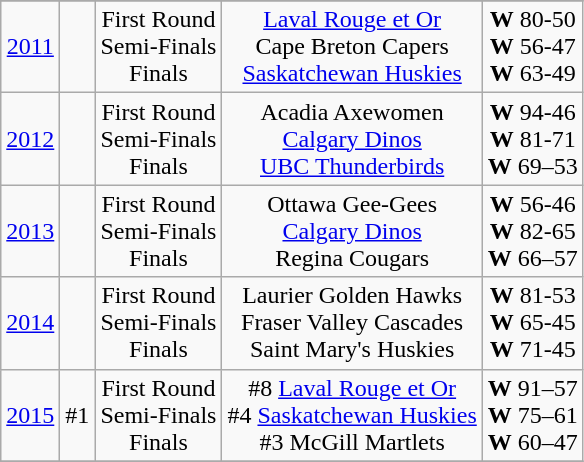<table class="wikitable" style="text-align:center">
<tr>
</tr>
<tr>
<td rowspan=1><a href='#'>2011</a></td>
<td></td>
<td>First Round<br>Semi-Finals<br>Finals</td>
<td><a href='#'>Laval Rouge et Or</a><br>Cape Breton Capers<br><a href='#'>Saskatchewan Huskies</a></td>
<td><strong>W</strong> 80-50<br><strong>W</strong> 56-47<br><strong>W</strong> 63-49</td>
</tr>
<tr style="text-align:center;">
<td rowspan=1><a href='#'>2012</a></td>
<td></td>
<td>First Round<br>Semi-Finals<br>Finals</td>
<td>Acadia Axewomen<br><a href='#'>Calgary Dinos</a><br><a href='#'>UBC Thunderbirds</a></td>
<td><strong>W</strong> 94-46<br><strong>W</strong> 81-71<br><strong>W</strong> 69–53</td>
</tr>
<tr style="text-align:center;">
<td rowspan=1><a href='#'>2013</a></td>
<td></td>
<td>First Round<br>Semi-Finals<br>Finals</td>
<td>Ottawa Gee-Gees<br><a href='#'>Calgary Dinos</a><br>Regina Cougars</td>
<td><strong>W</strong> 56-46<br><strong>W</strong> 82-65<br><strong>W</strong> 66–57</td>
</tr>
<tr style="text-align:center;">
<td rowspan=1><a href='#'>2014</a></td>
<td></td>
<td>First Round<br>Semi-Finals<br>Finals</td>
<td>Laurier Golden Hawks<br>Fraser Valley Cascades<br>Saint Mary's Huskies</td>
<td><strong>W</strong> 81-53<br><strong>W</strong> 65-45<br><strong>W</strong> 71-45</td>
</tr>
<tr style="text-align:center;">
<td rowspan=1><a href='#'>2015</a></td>
<td>#1</td>
<td>First Round<br>Semi-Finals<br>Finals</td>
<td>#8 <a href='#'>Laval Rouge et Or</a><br>#4 <a href='#'>Saskatchewan Huskies</a><br>#3 McGill Martlets</td>
<td><strong>W</strong> 91–57<br><strong>W</strong> 75–61<br><strong>W</strong> 60–47</td>
</tr>
<tr style="text-align:center;">
</tr>
</table>
